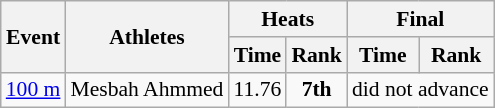<table class="wikitable" border="1" style="font-size:90%">
<tr>
<th rowspan=2>Event</th>
<th rowspan=2>Athletes</th>
<th colspan=2>Heats</th>
<th colspan=2>Final</th>
</tr>
<tr>
<th>Time</th>
<th>Rank</th>
<th>Time</th>
<th>Rank</th>
</tr>
<tr>
<td><a href='#'>100 m</a></td>
<td>Mesbah Ahmmed</td>
<td align=center>11.76</td>
<td align=center><strong>7th</strong></td>
<td align=center colspan=2>did not advance</td>
</tr>
</table>
